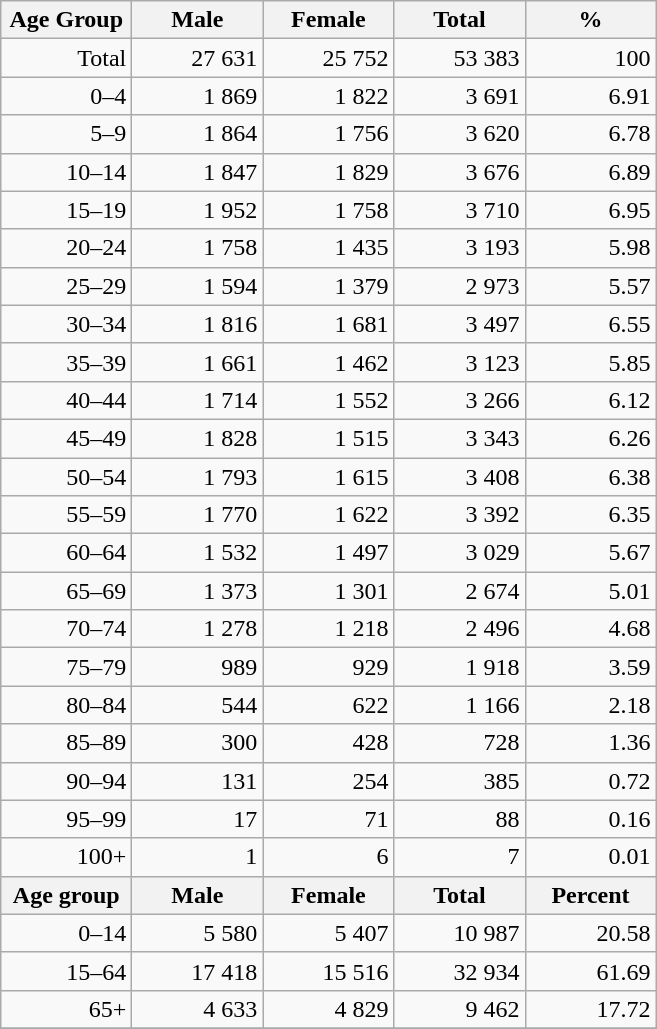<table class="wikitable">
<tr>
<th width="80pt">Age Group</th>
<th width="80pt">Male</th>
<th width="80pt">Female</th>
<th width="80pt">Total</th>
<th width="80pt">%</th>
</tr>
<tr>
<td align="right">Total</td>
<td align="right">27 631</td>
<td align="right">25 752</td>
<td align="right">53 383</td>
<td align="right">100</td>
</tr>
<tr>
<td align="right">0–4</td>
<td align="right">1 869</td>
<td align="right">1 822</td>
<td align="right">3 691</td>
<td align="right">6.91</td>
</tr>
<tr>
<td align="right">5–9</td>
<td align="right">1 864</td>
<td align="right">1 756</td>
<td align="right">3 620</td>
<td align="right">6.78</td>
</tr>
<tr>
<td align="right">10–14</td>
<td align="right">1 847</td>
<td align="right">1 829</td>
<td align="right">3 676</td>
<td align="right">6.89</td>
</tr>
<tr>
<td align="right">15–19</td>
<td align="right">1 952</td>
<td align="right">1 758</td>
<td align="right">3 710</td>
<td align="right">6.95</td>
</tr>
<tr>
<td align="right">20–24</td>
<td align="right">1 758</td>
<td align="right">1 435</td>
<td align="right">3 193</td>
<td align="right">5.98</td>
</tr>
<tr>
<td align="right">25–29</td>
<td align="right">1 594</td>
<td align="right">1 379</td>
<td align="right">2 973</td>
<td align="right">5.57</td>
</tr>
<tr>
<td align="right">30–34</td>
<td align="right">1 816</td>
<td align="right">1 681</td>
<td align="right">3 497</td>
<td align="right">6.55</td>
</tr>
<tr>
<td align="right">35–39</td>
<td align="right">1 661</td>
<td align="right">1 462</td>
<td align="right">3 123</td>
<td align="right">5.85</td>
</tr>
<tr>
<td align="right">40–44</td>
<td align="right">1 714</td>
<td align="right">1 552</td>
<td align="right">3 266</td>
<td align="right">6.12</td>
</tr>
<tr>
<td align="right">45–49</td>
<td align="right">1 828</td>
<td align="right">1 515</td>
<td align="right">3 343</td>
<td align="right">6.26</td>
</tr>
<tr>
<td align="right">50–54</td>
<td align="right">1 793</td>
<td align="right">1 615</td>
<td align="right">3 408</td>
<td align="right">6.38</td>
</tr>
<tr>
<td align="right">55–59</td>
<td align="right">1 770</td>
<td align="right">1 622</td>
<td align="right">3 392</td>
<td align="right">6.35</td>
</tr>
<tr>
<td align="right">60–64</td>
<td align="right">1 532</td>
<td align="right">1 497</td>
<td align="right">3 029</td>
<td align="right">5.67</td>
</tr>
<tr>
<td align="right">65–69</td>
<td align="right">1 373</td>
<td align="right">1 301</td>
<td align="right">2 674</td>
<td align="right">5.01</td>
</tr>
<tr>
<td align="right">70–74</td>
<td align="right">1 278</td>
<td align="right">1 218</td>
<td align="right">2 496</td>
<td align="right">4.68</td>
</tr>
<tr>
<td align="right">75–79</td>
<td align="right">989</td>
<td align="right">929</td>
<td align="right">1 918</td>
<td align="right">3.59</td>
</tr>
<tr>
<td align="right">80–84</td>
<td align="right">544</td>
<td align="right">622</td>
<td align="right">1 166</td>
<td align="right">2.18</td>
</tr>
<tr>
<td align="right">85–89</td>
<td align="right">300</td>
<td align="right">428</td>
<td align="right">728</td>
<td align="right">1.36</td>
</tr>
<tr>
<td align="right">90–94</td>
<td align="right">131</td>
<td align="right">254</td>
<td align="right">385</td>
<td align="right">0.72</td>
</tr>
<tr>
<td align="right">95–99</td>
<td align="right">17</td>
<td align="right">71</td>
<td align="right">88</td>
<td align="right">0.16</td>
</tr>
<tr>
<td align="right">100+</td>
<td align="right">1</td>
<td align="right">6</td>
<td align="right">7</td>
<td align="right">0.01</td>
</tr>
<tr>
<th width="50">Age group</th>
<th width="80pt">Male</th>
<th width="80">Female</th>
<th width="80">Total</th>
<th width="50">Percent</th>
</tr>
<tr>
<td align="right">0–14</td>
<td align="right">5 580</td>
<td align="right">5 407</td>
<td align="right">10 987</td>
<td align="right">20.58</td>
</tr>
<tr>
<td align="right">15–64</td>
<td align="right">17 418</td>
<td align="right">15 516</td>
<td align="right">32 934</td>
<td align="right">61.69</td>
</tr>
<tr>
<td align="right">65+</td>
<td align="right">4 633</td>
<td align="right">4 829</td>
<td align="right">9 462</td>
<td align="right">17.72</td>
</tr>
<tr>
</tr>
</table>
